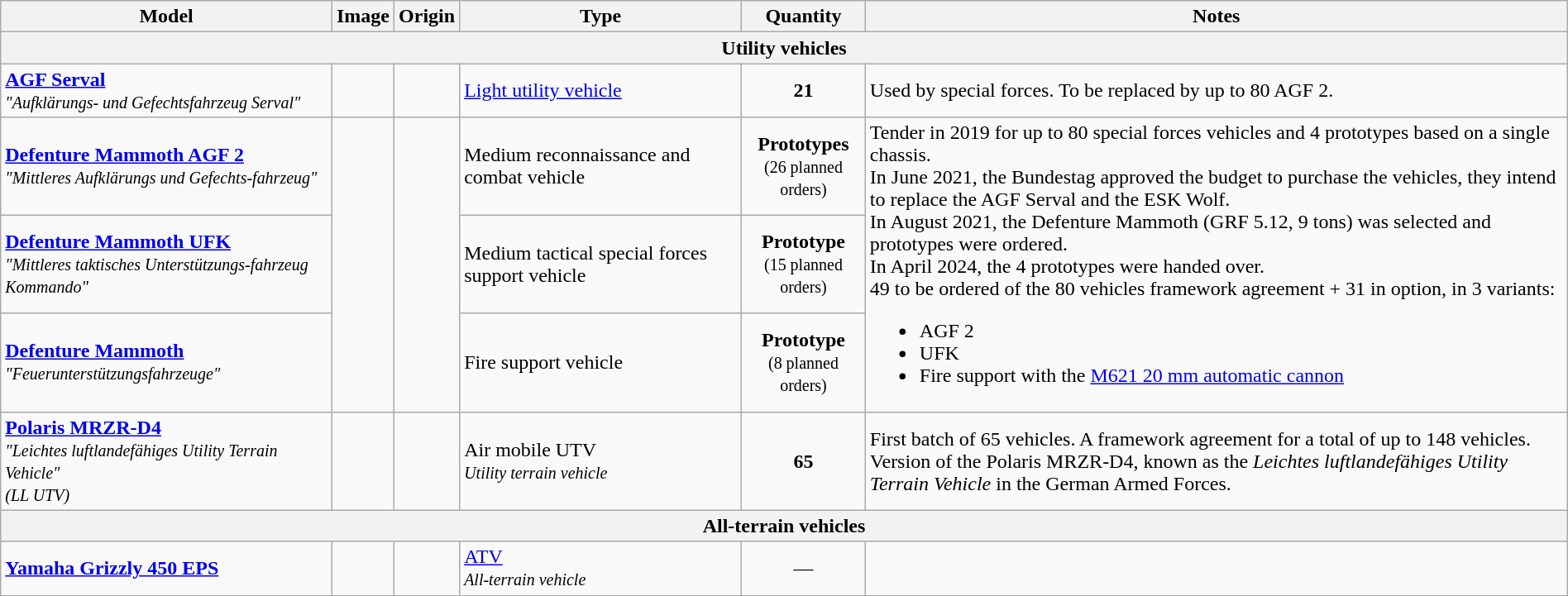<table class="wikitable" style="width:100%;">
<tr>
<th>Model</th>
<th>Image</th>
<th>Origin</th>
<th>Type</th>
<th>Quantity</th>
<th>Notes</th>
</tr>
<tr>
<th colspan="6">Utility vehicles</th>
</tr>
<tr>
<td><a href='#'><strong>AGF Serval</strong></a><br><small><em>"Aufklärungs- und Gefechtsfahrzeug Serval"</em></small></td>
<td></td>
<td><small></small><br><small></small></td>
<td><a href='#'>Light utility vehicle</a></td>
<td style="text-align: center;"><strong>21</strong></td>
<td>Used by special forces. To be replaced by up to 80 AGF 2.</td>
</tr>
<tr>
<td><a href='#'><strong>Defenture Mammoth AGF 2</strong></a><br><small><em>"Mittleres Aufklärungs und Gefechts-fahrzeug"</em></small></td>
<td rowspan="3"><br></td>
<td rowspan="3"><small></small></td>
<td>Medium reconnaissance and combat vehicle</td>
<td style="text-align: center;"><strong>Prototypes</strong><br><small>(26 planned orders)</small></td>
<td rowspan="3">Tender in 2019 for up to 80 special forces vehicles and 4 prototypes based on a single chassis.<br>In June 2021, the Bundestag approved the budget to purchase the vehicles, they intend to replace the AGF Serval and the ESK Wolf.<br>In August 2021, the Defenture Mammoth (GRF 5.12, 9 tons) was selected and prototypes were ordered.<br>In April 2024, the 4 prototypes were handed over.<br>49 to be ordered of the 80 vehicles framework agreement + 31 in option, in 3 variants:<ul><li>AGF 2</li><li>UFK</li><li>Fire support with the <a href='#'>M621 20 mm automatic cannon</a></li></ul></td>
</tr>
<tr>
<td><a href='#'><strong>Defenture Mammoth UFK</strong></a><br><small><em>"Mittleres taktisches Unterstützungs-fahrzeug Kommando"</em></small></td>
<td>Medium tactical special forces support vehicle</td>
<td style="text-align: center;"><strong>Prototype</strong><br><small>(15 planned orders)</small></td>
</tr>
<tr>
<td><a href='#'><strong>Defenture Mammoth</strong></a><br><em><small>"Feuerunterstützungsfahrzeuge"</small></em></td>
<td>Fire support vehicle</td>
<td style="text-align: center;"><strong>Prototype</strong><br><small>(8 planned orders)</small></td>
</tr>
<tr>
<td><a href='#'><strong>Polaris MRZR-D4</strong></a><br><small><em>"Leichtes luftlandefähiges Utility Terrain Vehicle"</em></small><br><small><em>(LL UTV)</em></small></td>
<td style="text-align: center;"></td>
<td><small></small></td>
<td>Air mobile UTV<br><em><small>Utility terrain vehicle</small></em></td>
<td style="text-align: center;"><strong>65</strong></td>
<td>First batch of 65 vehicles. A framework agreement for a total of up to 148 vehicles.<br>Version of the Polaris MRZR-D4, known as the <em>Leichtes luftlandefähiges Utility Terrain</em> <em>Vehicle</em> in the German Armed Forces.</td>
</tr>
<tr>
<th colspan="6">All-terrain vehicles</th>
</tr>
<tr>
<td><strong><a href='#'>Yamaha Grizzly 450 EPS</a></strong></td>
<td style="text-align: center;"></td>
<td><small></small></td>
<td><a href='#'>ATV</a><br><em><small>All-terrain vehicle</small></em></td>
<td style="text-align: center;">—</td>
<td><strong></strong></td>
</tr>
</table>
